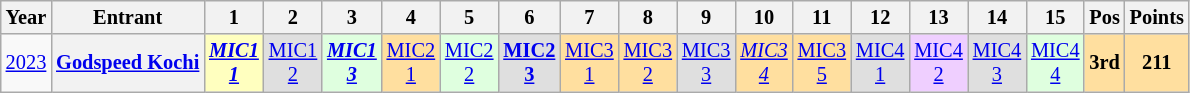<table class="wikitable" style="text-align:center; font-size:85%">
<tr>
<th>Year</th>
<th>Entrant</th>
<th>1</th>
<th>2</th>
<th>3</th>
<th>4</th>
<th>5</th>
<th>6</th>
<th>7</th>
<th>8</th>
<th>9</th>
<th>10</th>
<th>11</th>
<th>12</th>
<th>13</th>
<th>14</th>
<th>15</th>
<th>Pos</th>
<th>Points</th>
</tr>
<tr>
<td><a href='#'>2023</a></td>
<th><a href='#'>Godspeed Kochi</a></th>
<td style="background:#FFFFBF;"><strong><em><a href='#'>MIC1<br>1</a></em></strong><br></td>
<td style="background:#DFDFDF;"><a href='#'>MIC1<br>2</a><br></td>
<td style="background:#DFFFDF;"><strong><em><a href='#'>MIC1<br>3</a></em></strong><br></td>
<td style="background:#FFDF9F;"><a href='#'>MIC2<br>1</a><br></td>
<td style="background:#DFFFDF;"><a href='#'>MIC2<br>2</a><br></td>
<td style="background:#DFDFDF;"><strong><a href='#'>MIC2<br>3</a></strong><br></td>
<td style="background:#FFDF9F;"><a href='#'>MIC3<br>1</a><br></td>
<td style="background:#FFDF9F;"><a href='#'>MIC3<br>2</a><br></td>
<td style="background:#DFDFDF;"><a href='#'>MIC3<br>3</a><br></td>
<td style="background:#FFDF9F;"><em><a href='#'>MIC3<br>4</a></em><br></td>
<td style="background:#FFDF9F;"><a href='#'>MIC3<br>5</a><br></td>
<td style="background:#DFDFDF;"><a href='#'>MIC4<br>1</a><br></td>
<td style="background:#EFCFFF;"><a href='#'>MIC4<br>2</a><br></td>
<td style="background:#DFDFDF;"><a href='#'>MIC4<br>3</a><br></td>
<td style="background:#DFFFDF;"><a href='#'>MIC4<br>4</a><br></td>
<th style="background:#FFDF9F">3rd</th>
<th style="background:#FFDF9F">211</th>
</tr>
</table>
